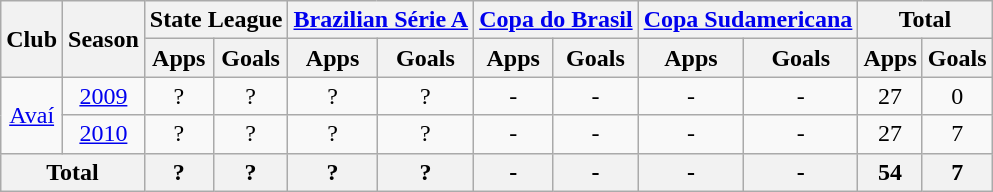<table class="wikitable" style="text-align: center;">
<tr>
<th rowspan="2">Club</th>
<th rowspan="2">Season</th>
<th colspan="2">State League</th>
<th colspan="2"><a href='#'>Brazilian Série A</a></th>
<th colspan="2"><a href='#'>Copa do Brasil</a></th>
<th colspan="2"><a href='#'>Copa Sudamericana</a></th>
<th colspan="2">Total</th>
</tr>
<tr>
<th>Apps</th>
<th>Goals</th>
<th>Apps</th>
<th>Goals</th>
<th>Apps</th>
<th>Goals</th>
<th>Apps</th>
<th>Goals</th>
<th>Apps</th>
<th>Goals</th>
</tr>
<tr>
<td rowspan="2" valign="center"><a href='#'>Avaí</a></td>
<td><a href='#'>2009</a></td>
<td>?</td>
<td>?</td>
<td>?</td>
<td>?</td>
<td>-</td>
<td>-</td>
<td>-</td>
<td>-</td>
<td>27</td>
<td>0</td>
</tr>
<tr>
<td><a href='#'>2010</a></td>
<td>?</td>
<td>?</td>
<td>?</td>
<td>?</td>
<td>-</td>
<td>-</td>
<td>-</td>
<td>-</td>
<td>27</td>
<td>7</td>
</tr>
<tr>
<th colspan="2"><strong>Total</strong></th>
<th>?</th>
<th>?</th>
<th>?</th>
<th>?</th>
<th>-</th>
<th>-</th>
<th>-</th>
<th>-</th>
<th>54</th>
<th>7</th>
</tr>
</table>
